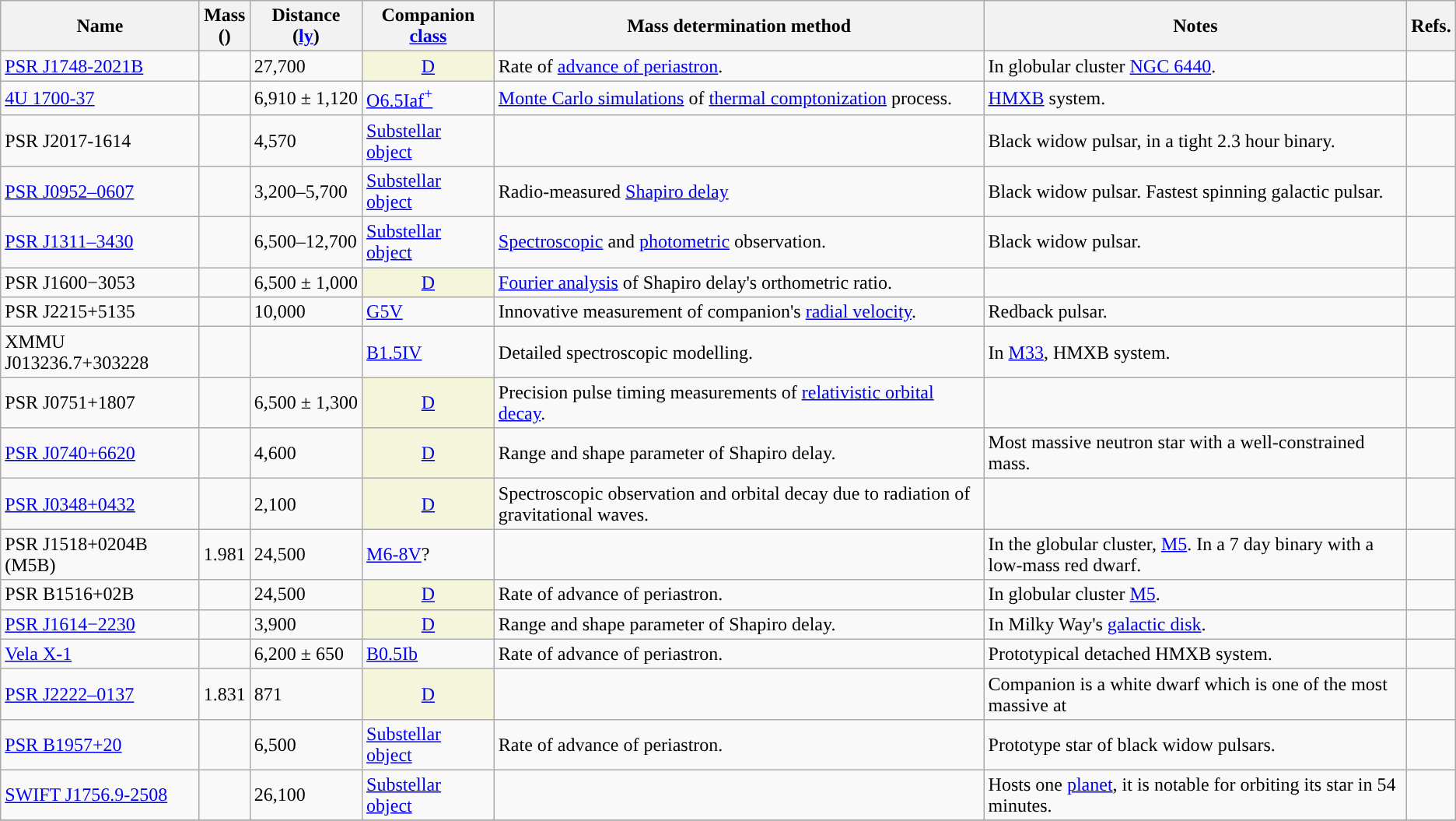<table class="wikitable sortable sticky-header">
<tr>
<th scope="col" class="unsortable">Name</th>
<th scope="col">Mass<br>()</th>
<th scope="col">Distance<br>(<a href='#'>ly</a>)</th>
<th scope="col">Companion <a href='#'>class</a></th>
<th scope="col" class="unsortable">Mass determination method</th>
<th scope="col" class="unsortable">Notes</th>
<th scope="col" class="unsortable">Refs.</th>
</tr>
<tr>
<td><a href='#'>PSR J1748-2021B</a></td>
<td></td>
<td>27,700</td>
<td style="background: #F5F5DC; text-align: center;"><a href='#'>D</a></td>
<td>Rate of <a href='#'>advance of periastron</a>.</td>
<td>In globular cluster <a href='#'>NGC 6440</a>.</td>
<td></td>
</tr>
<tr>
<td><a href='#'>4U 1700-37</a></td>
<td></td>
<td>6,910 ± 1,120</td>
<td style="background: "><a href='#'>O6.5Iaf<sup>+</sup></a></td>
<td><a href='#'>Monte Carlo simulations</a> of <a href='#'>thermal comptonization</a> process.</td>
<td><a href='#'>HMXB</a> system.</td>
<td></td>
</tr>
<tr>
<td>PSR J2017-1614</td>
<td></td>
<td>4,570</td>
<td style="background: "><a href='#'>Substellar object</a></td>
<td></td>
<td>Black widow pulsar, in a tight 2.3 hour binary.</td>
<td></td>
</tr>
<tr>
<td><a href='#'>PSR J0952–0607</a></td>
<td></td>
<td>3,200–5,700</td>
<td style="background: "><a href='#'>Substellar object</a></td>
<td>Radio-measured <a href='#'>Shapiro delay</a></td>
<td>Black widow pulsar. Fastest spinning galactic pulsar.</td>
<td></td>
</tr>
<tr>
<td><a href='#'>PSR J1311–3430</a></td>
<td></td>
<td>6,500–12,700</td>
<td style="background: "><a href='#'>Substellar object</a></td>
<td><a href='#'>Spectroscopic</a> and <a href='#'>photometric</a> observation.</td>
<td>Black widow pulsar.</td>
<td></td>
</tr>
<tr>
<td>PSR J1600−3053</td>
<td></td>
<td>6,500 ± 1,000</td>
<td style="background: #F5F5DC; text-align: center;"><a href='#'>D</a></td>
<td><a href='#'>Fourier analysis</a> of Shapiro delay's orthometric ratio.</td>
<td></td>
<td></td>
</tr>
<tr>
<td>PSR J2215+5135</td>
<td></td>
<td>10,000</td>
<td style="background: "><a href='#'>G5V</a></td>
<td>Innovative measurement of companion's <a href='#'>radial velocity</a>.</td>
<td>Redback pulsar.</td>
<td></td>
</tr>
<tr>
<td>XMMU J013236.7+303228</td>
<td></td>
<td></td>
<td style="background: "><a href='#'>B1.5IV</a></td>
<td>Detailed spectroscopic modelling.</td>
<td>In <a href='#'>M33</a>, HMXB system.</td>
<td></td>
</tr>
<tr>
<td>PSR J0751+1807</td>
<td></td>
<td>6,500 ± 1,300</td>
<td style="background: #F5F5DC; text-align: center;"><a href='#'>D</a></td>
<td>Precision pulse timing measurements of <a href='#'>relativistic orbital decay</a>.</td>
<td></td>
<td></td>
</tr>
<tr>
<td><a href='#'>PSR J0740+6620</a></td>
<td></td>
<td>4,600</td>
<td style="background: #F5F5DC; text-align: center;"><a href='#'>D</a></td>
<td>Range and shape parameter of Shapiro delay.</td>
<td>Most massive neutron star with a well-constrained mass.</td>
<td></td>
</tr>
<tr>
<td><a href='#'>PSR J0348+0432</a></td>
<td></td>
<td>2,100</td>
<td style="background: #F5F5DC; text-align: center;"><a href='#'>D</a></td>
<td>Spectroscopic observation and orbital decay due to radiation of gravitational waves.</td>
<td></td>
<td></td>
</tr>
<tr>
<td>PSR J1518+0204B (M5B)</td>
<td>1.981</td>
<td>24,500</td>
<td style="background: "><a href='#'>M6-8V</a>?</td>
<td></td>
<td>In the globular cluster, <a href='#'>M5</a>. In a 7 day binary with a low-mass  red dwarf.</td>
<td></td>
</tr>
<tr>
<td>PSR B1516+02B</td>
<td></td>
<td>24,500</td>
<td style="background: #F5F5DC; text-align: center;"><a href='#'>D</a></td>
<td>Rate of advance of periastron.</td>
<td>In globular cluster <a href='#'>M5</a>.</td>
<td></td>
</tr>
<tr>
<td><a href='#'>PSR J1614−2230</a></td>
<td></td>
<td>3,900</td>
<td style="background: #F5F5DC; text-align: center;"><a href='#'>D</a></td>
<td>Range and shape parameter of Shapiro delay.</td>
<td>In Milky Way's <a href='#'>galactic disk</a>.</td>
<td></td>
</tr>
<tr>
<td><a href='#'>Vela X-1</a></td>
<td></td>
<td>6,200 ± 650</td>
<td style="background: "><a href='#'>B0.5Ib</a></td>
<td>Rate of advance of periastron.</td>
<td>Prototypical detached HMXB system.</td>
<td></td>
</tr>
<tr>
<td><a href='#'>PSR J2222–0137</a></td>
<td>1.831</td>
<td>871</td>
<td style="background: #F5F5DC; text-align: center;"><a href='#'>D</a></td>
<td></td>
<td>Companion is a white dwarf which is one of the most massive at </td>
<td></td>
</tr>
<tr>
<td><a href='#'>PSR B1957+20</a></td>
<td></td>
<td>6,500</td>
<td style="background: "><a href='#'>Substellar object</a></td>
<td>Rate of advance of periastron.</td>
<td>Prototype star of black widow pulsars.</td>
<td></td>
</tr>
<tr>
<td><a href='#'>SWIFT J1756.9-2508</a></td>
<td></td>
<td>26,100</td>
<td style="background: "><a href='#'>Substellar object</a></td>
<td></td>
<td>Hosts one <a href='#'>planet</a>, it is notable for orbiting its star in 54 minutes.</td>
<td></td>
</tr>
<tr>
</tr>
</table>
